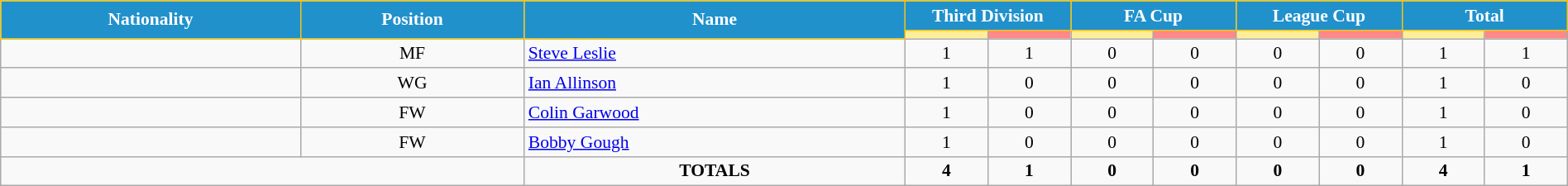<table class="wikitable" style="text-align:center; font-size:90%; width:100%;">
<tr>
<th rowspan="2" style="background:#2191CC; color:white; border:1px solid #F7C408; text-align:center;">Nationality</th>
<th rowspan="2" style="background:#2191CC; color:white; border:1px solid #F7C408; text-align:center;">Position</th>
<th rowspan="2" style="background:#2191CC; color:white; border:1px solid #F7C408; text-align:center;">Name</th>
<th colspan="2" style="background:#2191CC; color:white; border:1px solid #F7C408; text-align:center;">Third Division</th>
<th colspan="2" style="background:#2191CC; color:white; border:1px solid #F7C408; text-align:center;">FA Cup</th>
<th colspan="2" style="background:#2191CC; color:white; border:1px solid #F7C408; text-align:center;">League Cup</th>
<th colspan="2" style="background:#2191CC; color:white; border:1px solid #F7C408; text-align:center;">Total</th>
</tr>
<tr>
<th width=60 style="background: #FFEE99"></th>
<th width=60 style="background: #FF8888"></th>
<th width=60 style="background: #FFEE99"></th>
<th width=60 style="background: #FF8888"></th>
<th width=60 style="background: #FFEE99"></th>
<th width=60 style="background: #FF8888"></th>
<th width=60 style="background: #FFEE99"></th>
<th width=60 style="background: #FF8888"></th>
</tr>
<tr>
<td></td>
<td>MF</td>
<td align="left"><a href='#'>Steve Leslie</a></td>
<td>1</td>
<td>1</td>
<td>0</td>
<td>0</td>
<td>0</td>
<td>0</td>
<td>1</td>
<td>1</td>
</tr>
<tr>
<td></td>
<td>WG</td>
<td align="left"><a href='#'>Ian Allinson</a></td>
<td>1</td>
<td>0</td>
<td>0</td>
<td>0</td>
<td>0</td>
<td>0</td>
<td>1</td>
<td>0</td>
</tr>
<tr>
<td></td>
<td>FW</td>
<td align="left"><a href='#'>Colin Garwood</a></td>
<td>1</td>
<td>0</td>
<td>0</td>
<td>0</td>
<td>0</td>
<td>0</td>
<td>1</td>
<td>0</td>
</tr>
<tr>
<td></td>
<td>FW</td>
<td align="left"><a href='#'>Bobby Gough</a></td>
<td>1</td>
<td>0</td>
<td>0</td>
<td>0</td>
<td>0</td>
<td>0</td>
<td>1</td>
<td>0</td>
</tr>
<tr>
<td colspan="2"></td>
<td><strong>TOTALS</strong></td>
<td><strong>4</strong></td>
<td><strong>1</strong></td>
<td><strong>0</strong></td>
<td><strong>0</strong></td>
<td><strong>0</strong></td>
<td><strong>0</strong></td>
<td><strong>4</strong></td>
<td><strong>1</strong></td>
</tr>
</table>
